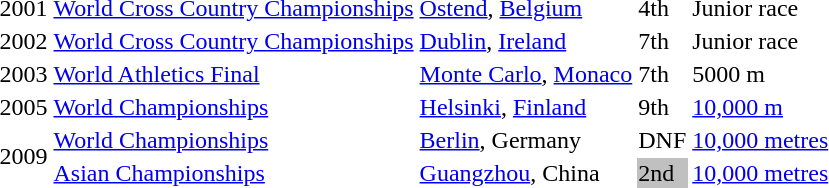<table>
<tr>
<td>2001</td>
<td><a href='#'>World Cross Country Championships</a></td>
<td><a href='#'>Ostend</a>, <a href='#'>Belgium</a></td>
<td>4th</td>
<td>Junior race</td>
</tr>
<tr>
<td>2002</td>
<td><a href='#'>World Cross Country Championships</a></td>
<td><a href='#'>Dublin</a>, <a href='#'>Ireland</a></td>
<td>7th</td>
<td>Junior race</td>
</tr>
<tr>
<td>2003</td>
<td><a href='#'>World Athletics Final</a></td>
<td><a href='#'>Monte Carlo</a>, <a href='#'>Monaco</a></td>
<td>7th</td>
<td>5000 m</td>
</tr>
<tr>
<td>2005</td>
<td><a href='#'>World Championships</a></td>
<td><a href='#'>Helsinki</a>, <a href='#'>Finland</a></td>
<td>9th</td>
<td><a href='#'>10,000 m</a></td>
</tr>
<tr>
<td rowspan=2>2009</td>
<td><a href='#'>World Championships</a></td>
<td><a href='#'>Berlin</a>, Germany</td>
<td>DNF</td>
<td><a href='#'>10,000 metres</a></td>
</tr>
<tr>
<td><a href='#'>Asian Championships</a></td>
<td><a href='#'>Guangzhou</a>, China</td>
<td bgcolor=silver>2nd</td>
<td><a href='#'>10,000 metres</a></td>
</tr>
</table>
